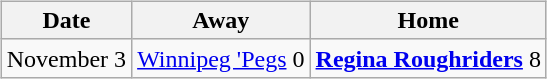<table cellspacing="10">
<tr>
<td valign="top"><br><table class="wikitable">
<tr>
<th>Date</th>
<th>Away</th>
<th>Home</th>
</tr>
<tr>
<td>November 3</td>
<td><a href='#'>Winnipeg 'Pegs</a> 0</td>
<td><strong><a href='#'>Regina Roughriders</a></strong> 8</td>
</tr>
</table>
</td>
</tr>
</table>
